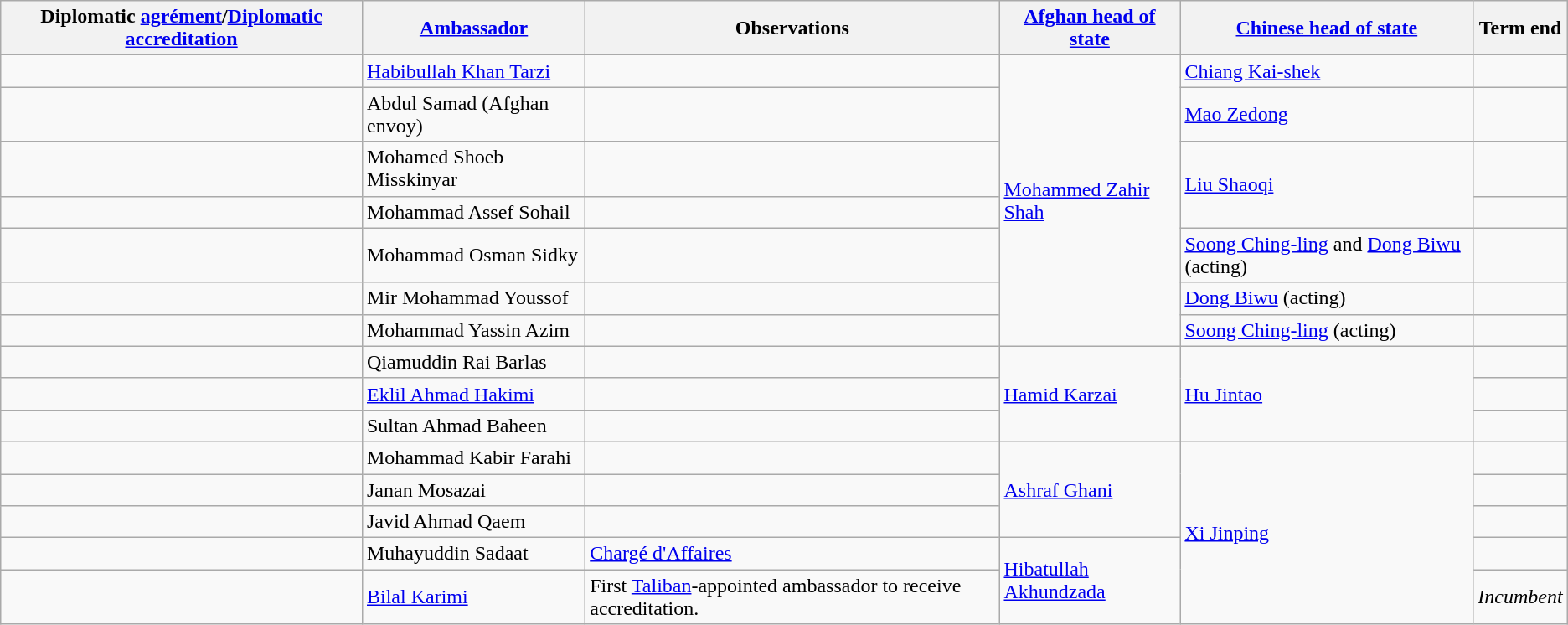<table class="wikitable sortable">
<tr>
<th>Diplomatic <a href='#'>agrément</a>/<a href='#'>Diplomatic accreditation</a></th>
<th><a href='#'>Ambassador</a></th>
<th>Observations</th>
<th><a href='#'>Afghan head of state</a></th>
<th><a href='#'>Chinese head of state</a></th>
<th>Term end</th>
</tr>
<tr>
<td></td>
<td><a href='#'>Habibullah Khan Tarzi</a></td>
<td></td>
<td rowspan=7><a href='#'>Mohammed Zahir Shah</a></td>
<td><a href='#'>Chiang Kai-shek</a></td>
<td></td>
</tr>
<tr>
<td></td>
<td>Abdul Samad (Afghan envoy)</td>
<td></td>
<td><a href='#'>Mao Zedong</a></td>
<td></td>
</tr>
<tr>
<td></td>
<td>Mohamed Shoeb Misskinyar</td>
<td></td>
<td rowspan=2><a href='#'>Liu Shaoqi</a></td>
<td></td>
</tr>
<tr>
<td></td>
<td>Mohammad Assef Sohail</td>
<td></td>
<td></td>
</tr>
<tr>
<td></td>
<td>Mohammad Osman Sidky</td>
<td></td>
<td><a href='#'>Soong Ching-ling</a> and <a href='#'>Dong Biwu</a> (acting)</td>
<td></td>
</tr>
<tr>
<td></td>
<td>Mir Mohammad Youssof</td>
<td></td>
<td><a href='#'>Dong Biwu</a> (acting)</td>
<td></td>
</tr>
<tr>
<td></td>
<td>Mohammad Yassin Azim</td>
<td></td>
<td><a href='#'>Soong Ching-ling</a> (acting)</td>
<td></td>
</tr>
<tr>
<td></td>
<td>Qiamuddin Rai Barlas</td>
<td></td>
<td rowspan=3><a href='#'>Hamid Karzai</a></td>
<td rowspan=3><a href='#'>Hu Jintao</a></td>
<td></td>
</tr>
<tr>
<td></td>
<td><a href='#'>Eklil Ahmad Hakimi</a></td>
<td></td>
<td></td>
</tr>
<tr>
<td></td>
<td>Sultan Ahmad Baheen</td>
<td></td>
<td></td>
</tr>
<tr>
<td></td>
<td>Mohammad Kabir Farahi</td>
<td></td>
<td rowspan=3><a href='#'>Ashraf Ghani</a></td>
<td rowspan=5><a href='#'>Xi Jinping</a></td>
<td></td>
</tr>
<tr>
<td></td>
<td>Janan Mosazai</td>
<td></td>
<td></td>
</tr>
<tr>
<td></td>
<td>Javid Ahmad Qaem</td>
<td></td>
<td></td>
</tr>
<tr>
<td></td>
<td>Muhayuddin Sadaat</td>
<td><a href='#'>Chargé d'Affaires</a></td>
<td rowspan=2><a href='#'>Hibatullah Akhundzada</a></td>
<td></td>
</tr>
<tr>
<td></td>
<td><a href='#'>Bilal Karimi</a></td>
<td>First <a href='#'>Taliban</a>-appointed ambassador to receive accreditation.</td>
<td><em>Incumbent</em></td>
</tr>
</table>
